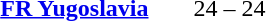<table style="text-align:center">
<tr>
<th width=200></th>
<th width=100></th>
<th width=200></th>
</tr>
<tr>
<td align=right><strong><a href='#'>FR Yugoslavia</a> </strong></td>
<td>24 – 24</td>
<td align=left><strong></strong></td>
</tr>
</table>
